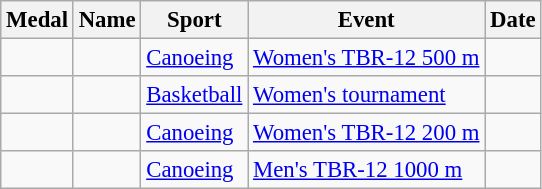<table class="wikitable sortable" style="font-size:95%">
<tr>
<th>Medal</th>
<th>Name</th>
<th>Sport</th>
<th>Event</th>
<th>Date</th>
</tr>
<tr>
<td></td>
<td></td>
<td><a href='#'>Canoeing</a></td>
<td><a href='#'>Women's TBR-12 500 m</a></td>
<td></td>
</tr>
<tr>
<td></td>
<td></td>
<td><a href='#'>Basketball</a></td>
<td><a href='#'>Women's tournament</a></td>
<td></td>
</tr>
<tr>
<td></td>
<td></td>
<td><a href='#'>Canoeing</a></td>
<td><a href='#'>Women's TBR-12 200 m</a></td>
<td></td>
</tr>
<tr>
<td></td>
<td></td>
<td><a href='#'>Canoeing</a></td>
<td><a href='#'>Men's TBR-12 1000 m</a></td>
<td></td>
</tr>
</table>
